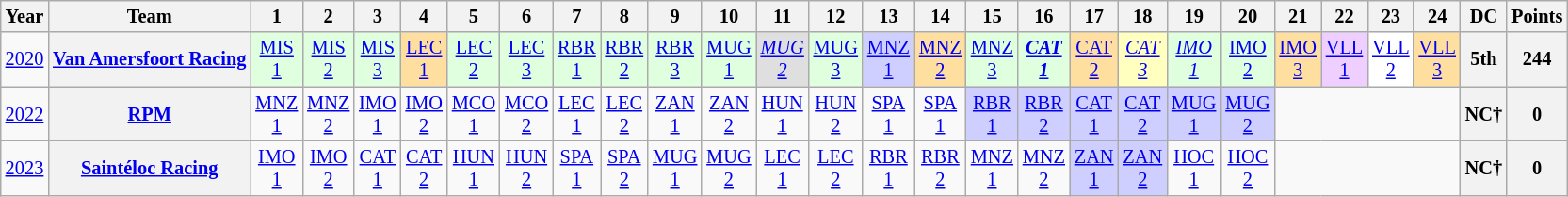<table class="wikitable" style="text-align:center; font-size:85%">
<tr>
<th>Year</th>
<th>Team</th>
<th>1</th>
<th>2</th>
<th>3</th>
<th>4</th>
<th>5</th>
<th>6</th>
<th>7</th>
<th>8</th>
<th>9</th>
<th>10</th>
<th>11</th>
<th>12</th>
<th>13</th>
<th>14</th>
<th>15</th>
<th>16</th>
<th>17</th>
<th>18</th>
<th>19</th>
<th>20</th>
<th>21</th>
<th>22</th>
<th>23</th>
<th>24</th>
<th>DC</th>
<th>Points</th>
</tr>
<tr>
<td><a href='#'>2020</a></td>
<th nowrap><a href='#'>Van Amersfoort Racing</a></th>
<td style="background:#DFFFDF"><a href='#'>MIS<br>1</a><br></td>
<td style="background:#DFFFDF"><a href='#'>MIS<br>2</a><br></td>
<td style="background:#DFFFDF"><a href='#'>MIS<br>3</a><br></td>
<td style="background:#FFDF9F"><a href='#'>LEC<br>1</a><br></td>
<td style="background:#DFFFDF"><a href='#'>LEC<br>2</a><br></td>
<td style="background:#DFFFDF"><a href='#'>LEC<br>3</a><br></td>
<td style="background:#DFFFDF"><a href='#'>RBR<br>1</a><br></td>
<td style="background:#DFFFDF"><a href='#'>RBR<br>2</a><br></td>
<td style="background:#DFFFDF"><a href='#'>RBR<br>3</a><br></td>
<td style="background:#DFFFDF"><a href='#'>MUG<br>1</a><br></td>
<td style="background:#DFDFDF"><em><a href='#'>MUG<br>2</a></em><br></td>
<td style="background:#DFFFDF"><a href='#'>MUG<br>3</a><br></td>
<td style="background:#CFCFFF"><a href='#'>MNZ<br>1</a><br></td>
<td style="background:#FFDF9F"><a href='#'>MNZ<br>2</a><br></td>
<td style="background:#DFFFDF"><a href='#'>MNZ<br>3</a><br></td>
<td style="background:#DFFFDF"><strong><em><a href='#'>CAT<br>1</a></em></strong><br></td>
<td style="background:#FFDF9F"><a href='#'>CAT<br>2</a><br></td>
<td style="background:#FFFFBF"><em><a href='#'>CAT<br>3</a></em><br></td>
<td style="background:#DFFFDF"><em><a href='#'>IMO<br>1</a></em><br></td>
<td style="background:#DFFFDF"><a href='#'>IMO<br>2</a><br></td>
<td style="background:#FFDF9F"><a href='#'>IMO<br>3</a><br></td>
<td style="background:#EFCFFF"><a href='#'>VLL<br>1</a><br></td>
<td style="background:#FFFFFF"><a href='#'>VLL<br>2</a><br></td>
<td style="background:#FFDF9F"><a href='#'>VLL<br>3</a><br></td>
<th>5th</th>
<th>244</th>
</tr>
<tr>
<td><a href='#'>2022</a></td>
<th nowrap><a href='#'>RPM</a></th>
<td><a href='#'>MNZ<br>1</a></td>
<td><a href='#'>MNZ<br>2</a></td>
<td><a href='#'>IMO<br>1</a></td>
<td><a href='#'>IMO<br>2</a></td>
<td><a href='#'>MCO<br>1</a></td>
<td><a href='#'>MCO<br>2</a></td>
<td><a href='#'>LEC<br>1</a></td>
<td><a href='#'>LEC<br>2</a></td>
<td><a href='#'>ZAN<br>1</a></td>
<td><a href='#'>ZAN<br>2</a></td>
<td><a href='#'>HUN<br>1</a></td>
<td><a href='#'>HUN<br>2</a></td>
<td><a href='#'>SPA<br>1</a></td>
<td><a href='#'>SPA<br>1</a></td>
<td style="background:#CFCFFF;"><a href='#'>RBR<br>1</a><br></td>
<td style="background:#CFCFFF;"><a href='#'>RBR<br>2</a><br></td>
<td style="background:#CFCFFF;"><a href='#'>CAT<br>1</a><br></td>
<td style="background:#CFCFFF;"><a href='#'>CAT<br>2</a><br></td>
<td style="background:#CFCFFF;"><a href='#'>MUG<br>1</a><br></td>
<td style="background:#CFCFFF;"><a href='#'>MUG<br>2</a><br></td>
<td colspan=4></td>
<th>NC†</th>
<th>0</th>
</tr>
<tr>
<td><a href='#'>2023</a></td>
<th nowrap><a href='#'>Saintéloc Racing</a></th>
<td><a href='#'>IMO<br>1</a></td>
<td><a href='#'>IMO<br>2</a></td>
<td><a href='#'>CAT<br>1</a></td>
<td><a href='#'>CAT<br>2</a></td>
<td><a href='#'>HUN<br>1</a></td>
<td><a href='#'>HUN<br>2</a></td>
<td><a href='#'>SPA<br>1</a></td>
<td><a href='#'>SPA<br>2</a></td>
<td><a href='#'>MUG<br>1</a></td>
<td><a href='#'>MUG<br>2</a></td>
<td><a href='#'>LEC<br>1</a></td>
<td><a href='#'>LEC<br>2</a></td>
<td><a href='#'>RBR<br>1</a></td>
<td><a href='#'>RBR<br>2</a></td>
<td><a href='#'>MNZ<br>1</a></td>
<td><a href='#'>MNZ<br>2</a></td>
<td style="background:#CFCFFF;"><a href='#'>ZAN<br>1</a><br></td>
<td style="background:#CFCFFF;"><a href='#'>ZAN<br>2</a><br></td>
<td><a href='#'>HOC<br>1</a></td>
<td><a href='#'>HOC<br>2</a></td>
<td colspan=4></td>
<th>NC†</th>
<th>0</th>
</tr>
</table>
